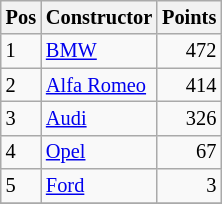<table class="wikitable"   style="font-size:   85%;">
<tr>
<th>Pos</th>
<th>Constructor</th>
<th>Points</th>
</tr>
<tr>
<td>1</td>
<td> <a href='#'>BMW</a></td>
<td align="right">472</td>
</tr>
<tr>
<td>2</td>
<td> <a href='#'>Alfa Romeo</a></td>
<td align="right">414</td>
</tr>
<tr>
<td>3</td>
<td> <a href='#'>Audi</a></td>
<td align="right">326</td>
</tr>
<tr>
<td>4</td>
<td> <a href='#'>Opel</a></td>
<td align="right">67</td>
</tr>
<tr>
<td>5</td>
<td> <a href='#'>Ford</a></td>
<td align="right">3</td>
</tr>
<tr>
</tr>
</table>
